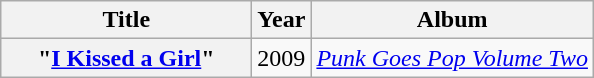<table class="wikitable plainrowheaders" style="text-align:center;">
<tr>
<th scope="col" style="width:10em;">Title</th>
<th scope="col">Year</th>
<th scope="col">Album</th>
</tr>
<tr>
<th scope="row">"<a href='#'>I Kissed a Girl</a>"</th>
<td>2009</td>
<td><em><a href='#'>Punk Goes Pop Volume Two</a></em></td>
</tr>
</table>
